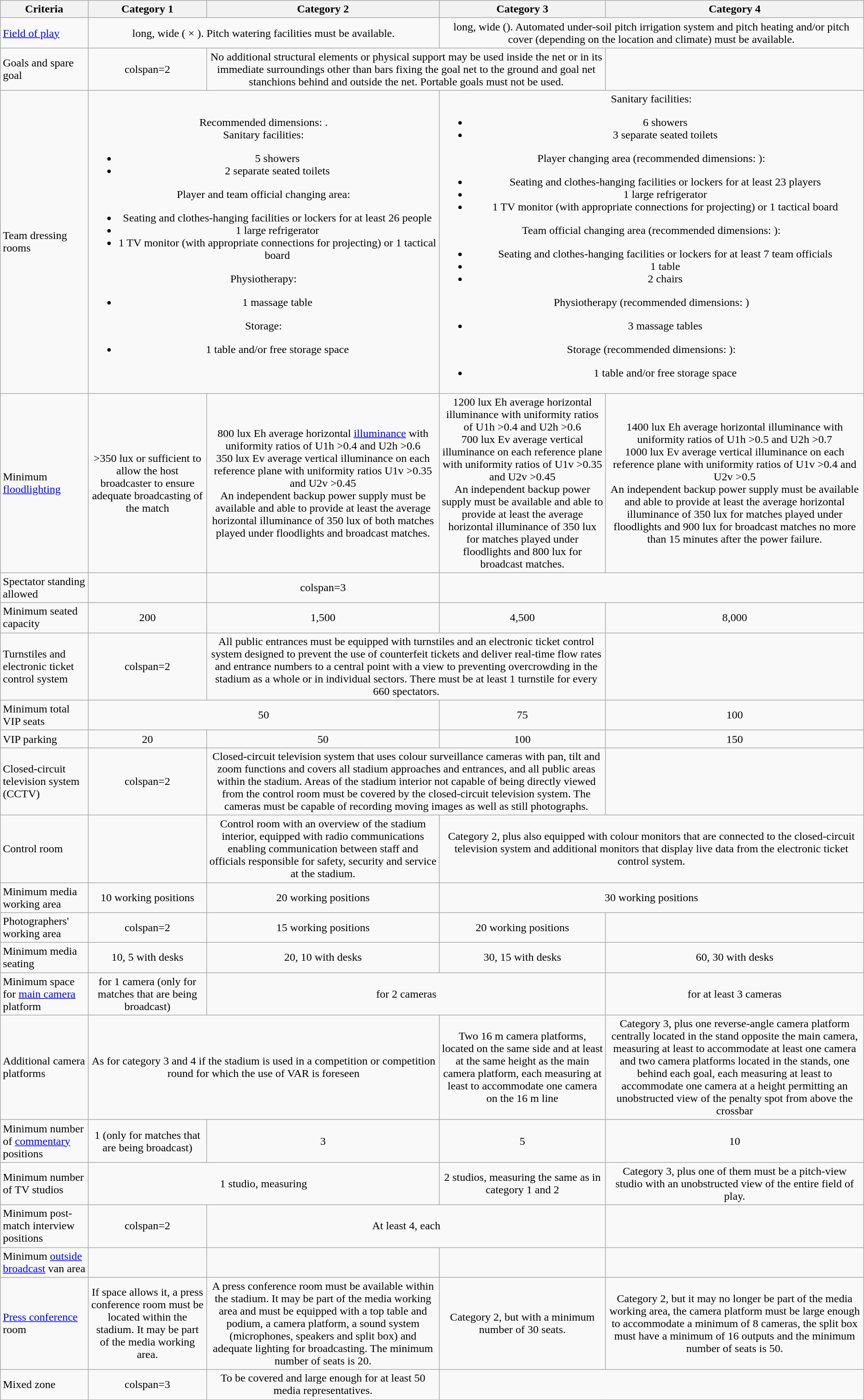<table class="wikitable">
<tr>
<th>Criteria</th>
<th>Category 1</th>
<th>Category 2</th>
<th>Category 3</th>
<th>Category 4</th>
</tr>
<tr align=center>
<td align=left><a href='#'>Field of play</a></td>
<td colspan=2> long,  wide ( × ). Pitch watering facilities must be available.</td>
<td colspan=2> long,  wide (). Automated under-soil pitch irrigation system and pitch heating and/or pitch cover (depending on the location and climate) must be available.</td>
</tr>
<tr align=center>
<td align=left>Goals and spare goal</td>
<td>colspan=2                                    </td>
<td colspan=2>No additional structural elements or physical support may be used inside the net or in its immediate surroundings other than bars fixing the goal net to the ground and goal net stanchions behind and outside the net. Portable goals must not be used.</td>
</tr>
<tr align=center>
<td align=left>Team dressing rooms</td>
<td colspan="2">Recommended dimensions: .<br>Sanitary facilities:<br><ul><li>5 showers</li><li>2 separate seated toilets</li></ul>Player and team official changing area:<ul><li>Seating and clothes-hanging facilities or lockers for at least 26 people</li><li>1 large refrigerator</li><li>1 TV monitor (with appropriate connections for projecting) or 1 tactical board</li></ul>Physiotherapy:<ul><li>1 massage table</li></ul>Storage:<ul><li>1 table and/or free storage space</li></ul></td>
<td colspan="2">Sanitary facilities:<br><ul><li>6 showers</li><li>3 separate seated toilets</li></ul>Player changing area (recommended dimensions: ):<ul><li>Seating and clothes-hanging facilities or lockers for at least 23 players</li><li>1 large refrigerator</li><li>1 TV monitor (with appropriate connections for projecting) or 1 tactical board</li></ul>Team official changing area (recommended dimensions: ):<ul><li>Seating and clothes-hanging facilities or lockers for at least 7 team officials</li><li>1 table</li><li>2 chairs</li></ul>Physiotherapy (recommended dimensions: )<ul><li>3 massage tables</li></ul>Storage (recommended dimensions: ):<ul><li>1 table and/or free storage space</li></ul></td>
</tr>
<tr align=center>
<td align=left>Minimum <a href='#'>floodlighting</a></td>
<td>>350 lux or sufficient to allow the host broadcaster to ensure adequate broadcasting of the match</td>
<td>800 lux Eh average horizontal <a href='#'>illuminance</a> with uniformity ratios of U1h >0.4 and U2h >0.6<br>350 lux Ev average vertical illuminance on each reference plane with uniformity ratios U1v >0.35 and U2v >0.45<br>An independent backup power supply must be available and able to provide at least the average horizontal illuminance of 350 lux of both matches played under floodlights and broadcast matches.</td>
<td>1200 lux Eh average horizontal illuminance with uniformity ratios of U1h >0.4 and U2h >0.6<br>700 lux Ev average vertical illuminance on each reference plane with uniformity ratios of U1v >0.35 and U2v >0.45<br>An independent backup power supply must be available and able to provide at least the average horizontal illuminance of 350 lux for matches played under floodlights and 800 lux for broadcast matches.</td>
<td>1400 lux Eh average horizontal illuminance with uniformity ratios of U1h >0.5 and U2h >0.7<br>1000 lux Ev average vertical illuminance on each reference plane with uniformity ratios of U1v >0.4 and U2v >0.5<br>An independent backup power supply must be available and able to provide at least the average horizontal illuminance of 350 lux for matches played under floodlights and 900 lux for broadcast matches no more than 15 minutes after the power failure.</td>
</tr>
<tr align=center>
<td align=left>Spectator standing allowed</td>
<td></td>
<td>colspan=3 </td>
</tr>
<tr align=center>
<td align=left>Minimum seated capacity</td>
<td>200</td>
<td>1,500</td>
<td>4,500</td>
<td>8,000</td>
</tr>
<tr align=center>
<td align=left>Turnstiles and electronic ticket control system</td>
<td>colspan=2     </td>
<td colspan="2">All public entrances must be equipped with turnstiles and an electronic ticket control system designed to prevent the use of counterfeit tickets and deliver real-time flow rates and entrance numbers to a central point with a view to preventing overcrowding in the stadium as a whole or in individual sectors. There must be at least 1 turnstile for every 660 spectators.</td>
</tr>
<tr align=center>
<td align=left>Minimum total VIP seats</td>
<td colspan=2>50</td>
<td>75</td>
<td>100</td>
</tr>
<tr align=center>
<td align=left>VIP parking</td>
<td>20</td>
<td>50</td>
<td>100</td>
<td>150</td>
</tr>
<tr align=center>
<td align=left>Closed-circuit television system (CCTV)</td>
<td>colspan=2     </td>
<td colspan="2">Closed-circuit television system that uses colour surveillance cameras with pan, tilt and zoom functions and covers all stadium approaches and entrances, and all public areas within the stadium. Areas of the stadium interior not capable of being directly viewed from the control room must be covered by the closed-circuit television system. The cameras must be capable of recording moving images as well as still photographs.</td>
</tr>
<tr align=center>
<td align=left>Control room</td>
<td></td>
<td>Control room with an overview of the stadium interior, equipped with radio communications enabling communication between staff and officials responsible for safety, security and service at the stadium.</td>
<td colspan="2">Category 2, plus also equipped with colour monitors that are connected to the closed-circuit television system and additional monitors that display live data from the electronic ticket control system.</td>
</tr>
<tr align=center>
<td align=left>Minimum media working area</td>
<td>10 working positions</td>
<td>20 working positions</td>
<td colspan=2>30 working positions</td>
</tr>
<tr align=center>
<td align=left>Photographers' working area</td>
<td>colspan=2                                    </td>
<td>15 working positions</td>
<td>20 working positions</td>
</tr>
<tr align=center>
<td align=left>Minimum media seating</td>
<td>10,  5 with desks</td>
<td>20, 10 with desks</td>
<td>30, 15 with desks</td>
<td>60, 30 with desks</td>
</tr>
<tr align=center>
<td align=left>Minimum space for <a href='#'>main camera</a> platform</td>
<td> for 1 camera (only for matches that are being broadcast)</td>
<td colspan=2> for 2 cameras</td>
<td> for at least 3 cameras</td>
</tr>
<tr align=center>
<td align=left>Additional camera platforms</td>
<td colspan=2>As for category 3 and 4 if the stadium is used in a competition or competition round for which the use of VAR is foreseen</td>
<td>Two 16 m camera platforms, located on the same side and at least at the same height as the main camera platform, each measuring at least  to accommodate one camera on the 16 m line</td>
<td>Category 3, plus one reverse-angle camera platform centrally located in the stand opposite the main camera, measuring at least  to accommodate at least one camera and two camera platforms located in the stands, one behind each goal, each measuring at least  to accommodate one camera at a height permitting an unobstructed view of the penalty spot from above the crossbar</td>
</tr>
<tr align=center>
<td align=left>Minimum number of <a href='#'>commentary</a> positions</td>
<td>1 (only for matches that are being broadcast)</td>
<td>3</td>
<td>5</td>
<td>10</td>
</tr>
<tr align=center>
<td align=left>Minimum number of TV studios</td>
<td colspan=2>1 studio, measuring </td>
<td>2 studios, measuring the same as in category 1 and 2</td>
<td>Category 3, plus one of them must be a pitch-view studio with an unobstructed view of the entire field of play.</td>
</tr>
<tr align=center>
<td align=left>Minimum post-match interview positions</td>
<td>colspan=2                                    </td>
<td colspan=2>At least 4, each </td>
</tr>
<tr align=center>
<td align=left>Minimum <a href='#'>outside broadcast</a> van area</td>
<td></td>
<td></td>
<td></td>
<td></td>
</tr>
<tr align=center>
<td align=left><a href='#'>Press conference</a> room</td>
<td>If space allows it, a press conference room must be located within the stadium. It may be part of the media working area.</td>
<td>A press conference room must be available within the stadium. It may be part of the media working area and must be equipped with a top table and podium, a camera platform, a sound system (microphones, speakers and split box) and adequate lighting for broadcasting. The minimum number of seats is 20.</td>
<td>Category 2, but with a minimum number of 30 seats.</td>
<td>Category 2, but it may no longer be part of the media working area, the camera platform must be large enough to accommodate a minimum of 8 cameras, the split box must have a minimum of 16 outputs and the minimum number of seats is 50.</td>
</tr>
<tr align=center>
<td align=left>Mixed zone</td>
<td>colspan=3  </td>
<td>To be covered and large enough for at least 50 media representatives.</td>
</tr>
</table>
